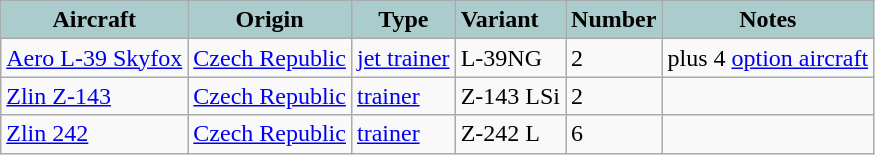<table class="wikitable">
<tr>
<th style="text-align:center; background:#acc;">Aircraft</th>
<th style="text-align: center; background:#acc;">Origin</th>
<th style="text-align:l center; background:#acc;">Type</th>
<th style="text-align:left; background:#acc;">Variant</th>
<th style="text-align:center; background:#acc;">Number</th>
<th style="text-align: center; background:#acc;">Notes</th>
</tr>
<tr>
<td><a href='#'>Aero L-39 Skyfox</a></td>
<td><a href='#'>Czech Republic</a></td>
<td><a href='#'>jet trainer</a></td>
<td>L-39NG</td>
<td>2</td>
<td>plus 4 <a href='#'>option aircraft</a></td>
</tr>
<tr>
<td><a href='#'>Zlin Z-143</a></td>
<td><a href='#'>Czech Republic</a></td>
<td><a href='#'>trainer</a></td>
<td>Z-143 LSi</td>
<td>2</td>
<td></td>
</tr>
<tr>
<td><a href='#'>Zlin 242</a></td>
<td><a href='#'>Czech Republic</a></td>
<td><a href='#'>trainer</a></td>
<td>Z-242 L</td>
<td>6</td>
<td></td>
</tr>
</table>
